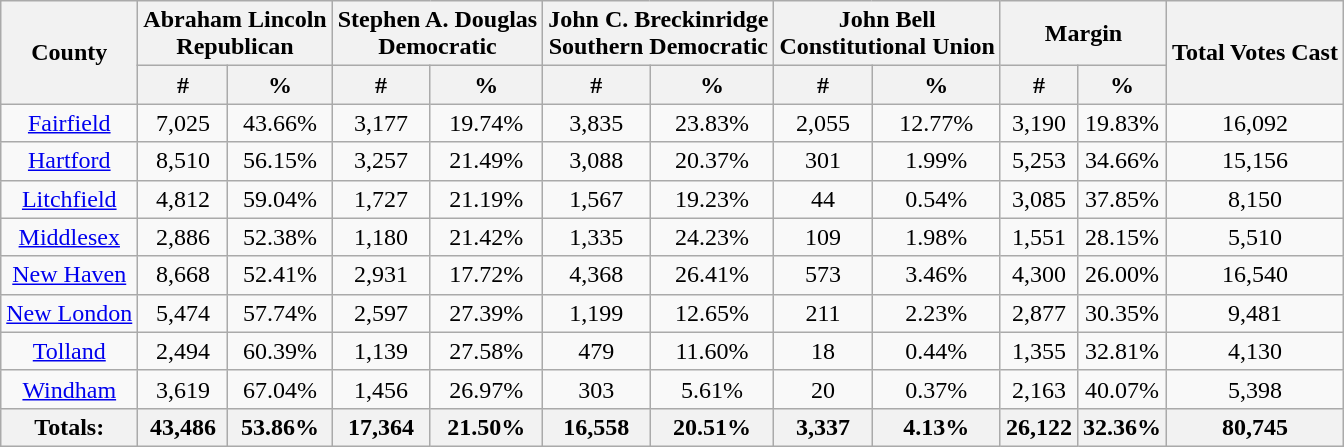<table class="wikitable sortable">
<tr>
<th rowspan="2">County</th>
<th colspan="2">Abraham Lincoln<br>Republican</th>
<th colspan="2">Stephen A. Douglas<br>Democratic</th>
<th colspan="2">John C. Breckinridge<br>Southern Democratic</th>
<th colspan="2">John Bell<br>Constitutional Union</th>
<th colspan="2">Margin</th>
<th rowspan="2">Total Votes Cast</th>
</tr>
<tr>
<th data-sort-type="number">#</th>
<th data-sort-type="number">%</th>
<th data-sort-type="number">#</th>
<th data-sort-type="number">%</th>
<th data-sort-type="number">#</th>
<th data-sort-type="number">%</th>
<th data-sort-type="number">#</th>
<th data-sort-type="number">%</th>
<th data-sort-type="number">#</th>
<th data-sort-type="number">%</th>
</tr>
<tr style="text-align:center;">
<td><a href='#'>Fairfield</a></td>
<td>7,025</td>
<td>43.66%</td>
<td>3,177</td>
<td>19.74%</td>
<td>3,835</td>
<td>23.83%</td>
<td>2,055</td>
<td>12.77%</td>
<td>3,190</td>
<td>19.83%</td>
<td>16,092</td>
</tr>
<tr style="text-align:center;">
<td><a href='#'>Hartford</a></td>
<td>8,510</td>
<td>56.15%</td>
<td>3,257</td>
<td>21.49%</td>
<td>3,088</td>
<td>20.37%</td>
<td>301</td>
<td>1.99%</td>
<td>5,253</td>
<td>34.66%</td>
<td>15,156</td>
</tr>
<tr style="text-align:center;">
<td><a href='#'>Litchfield</a></td>
<td>4,812</td>
<td>59.04%</td>
<td>1,727</td>
<td>21.19%</td>
<td>1,567</td>
<td>19.23%</td>
<td>44</td>
<td>0.54%</td>
<td>3,085</td>
<td>37.85%</td>
<td>8,150</td>
</tr>
<tr style="text-align:center;">
<td><a href='#'>Middlesex</a></td>
<td>2,886</td>
<td>52.38%</td>
<td>1,180</td>
<td>21.42%</td>
<td>1,335</td>
<td>24.23%</td>
<td>109</td>
<td>1.98%</td>
<td>1,551</td>
<td>28.15%</td>
<td>5,510</td>
</tr>
<tr style="text-align:center;">
<td><a href='#'>New Haven</a></td>
<td>8,668</td>
<td>52.41%</td>
<td>2,931</td>
<td>17.72%</td>
<td>4,368</td>
<td>26.41%</td>
<td>573</td>
<td>3.46%</td>
<td>4,300</td>
<td>26.00%</td>
<td>16,540</td>
</tr>
<tr style="text-align:center;">
<td><a href='#'>New London</a></td>
<td>5,474</td>
<td>57.74%</td>
<td>2,597</td>
<td>27.39%</td>
<td>1,199</td>
<td>12.65%</td>
<td>211</td>
<td>2.23%</td>
<td>2,877</td>
<td>30.35%</td>
<td>9,481</td>
</tr>
<tr style="text-align:center;">
<td><a href='#'>Tolland</a></td>
<td>2,494</td>
<td>60.39%</td>
<td>1,139</td>
<td>27.58%</td>
<td>479</td>
<td>11.60%</td>
<td>18</td>
<td>0.44%</td>
<td>1,355</td>
<td>32.81%</td>
<td>4,130</td>
</tr>
<tr style="text-align:center;">
<td><a href='#'>Windham</a></td>
<td>3,619</td>
<td>67.04%</td>
<td>1,456</td>
<td>26.97%</td>
<td>303</td>
<td>5.61%</td>
<td>20</td>
<td>0.37%</td>
<td>2,163</td>
<td>40.07%</td>
<td>5,398</td>
</tr>
<tr style="text-align:center;">
<th>Totals:</th>
<th>43,486</th>
<th>53.86%</th>
<th>17,364</th>
<th>21.50%</th>
<th>16,558</th>
<th>20.51%</th>
<th>3,337</th>
<th>4.13%</th>
<th>26,122</th>
<th>32.36%</th>
<th>80,745</th>
</tr>
</table>
